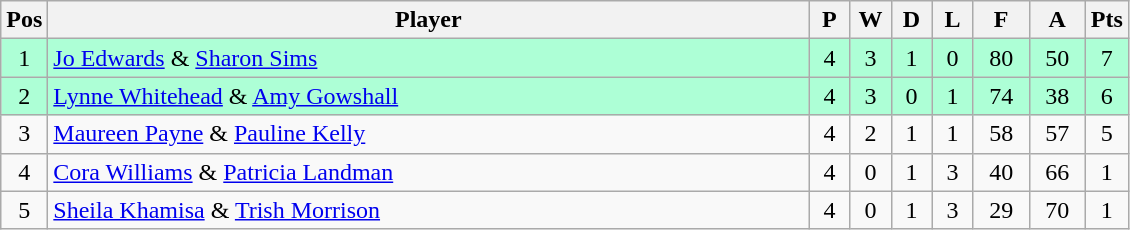<table class="wikitable" style="font-size: 100%">
<tr>
<th width=20>Pos</th>
<th width=500>Player</th>
<th width=20>P</th>
<th width=20>W</th>
<th width=20>D</th>
<th width=20>L</th>
<th width=30>F</th>
<th width=30>A</th>
<th width=20>Pts</th>
</tr>
<tr align=center style="background: #ADFFD6;">
<td>1</td>
<td align="left"> <a href='#'>Jo Edwards</a> & <a href='#'>Sharon Sims</a></td>
<td>4</td>
<td>3</td>
<td>1</td>
<td>0</td>
<td>80</td>
<td>50</td>
<td>7</td>
</tr>
<tr align=center style="background: #ADFFD6;">
<td>2</td>
<td align="left"> <a href='#'>Lynne Whitehead</a> & <a href='#'>Amy Gowshall</a></td>
<td>4</td>
<td>3</td>
<td>0</td>
<td>1</td>
<td>74</td>
<td>38</td>
<td>6</td>
</tr>
<tr align=center>
<td>3</td>
<td align="left"> <a href='#'>Maureen Payne</a> & <a href='#'>Pauline Kelly</a></td>
<td>4</td>
<td>2</td>
<td>1</td>
<td>1</td>
<td>58</td>
<td>57</td>
<td>5</td>
</tr>
<tr align=center>
<td>4</td>
<td align="left"> <a href='#'>Cora Williams</a> & <a href='#'>Patricia Landman</a></td>
<td>4</td>
<td>0</td>
<td>1</td>
<td>3</td>
<td>40</td>
<td>66</td>
<td>1</td>
</tr>
<tr align=center>
<td>5</td>
<td align="left"> <a href='#'>Sheila Khamisa</a> & <a href='#'>Trish Morrison</a></td>
<td>4</td>
<td>0</td>
<td>1</td>
<td>3</td>
<td>29</td>
<td>70</td>
<td>1</td>
</tr>
</table>
